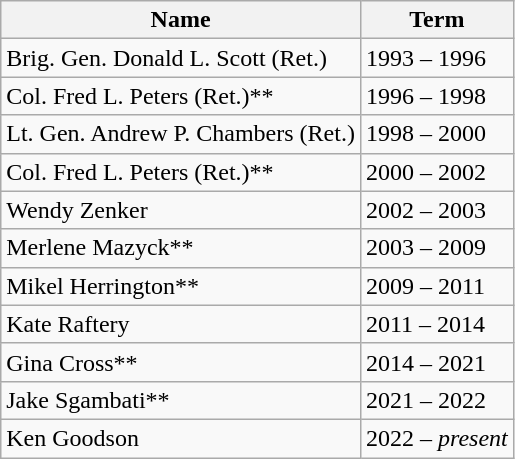<table class= "wikitable">
<tr>
<th>Name</th>
<th>Term</th>
</tr>
<tr>
<td>Brig. Gen. Donald L. Scott (Ret.)</td>
<td>1993 – 1996</td>
</tr>
<tr>
<td>Col. Fred L. Peters (Ret.)**</td>
<td>1996 – 1998</td>
</tr>
<tr>
<td>Lt. Gen. Andrew P. Chambers (Ret.)</td>
<td>1998 – 2000</td>
</tr>
<tr>
<td>Col. Fred L. Peters (Ret.)**</td>
<td>2000 – 2002</td>
</tr>
<tr>
<td>Wendy Zenker</td>
<td>2002 – 2003</td>
</tr>
<tr>
<td>Merlene Mazyck**</td>
<td>2003 – 2009</td>
</tr>
<tr>
<td>Mikel Herrington**</td>
<td>2009 – 2011</td>
</tr>
<tr>
<td>Kate Raftery</td>
<td>2011 – 2014</td>
</tr>
<tr>
<td>Gina Cross**</td>
<td>2014 – 2021</td>
</tr>
<tr>
<td>Jake Sgambati**</td>
<td>2021 – 2022</td>
</tr>
<tr>
<td>Ken Goodson</td>
<td>2022 – <em>present</em></td>
</tr>
</table>
